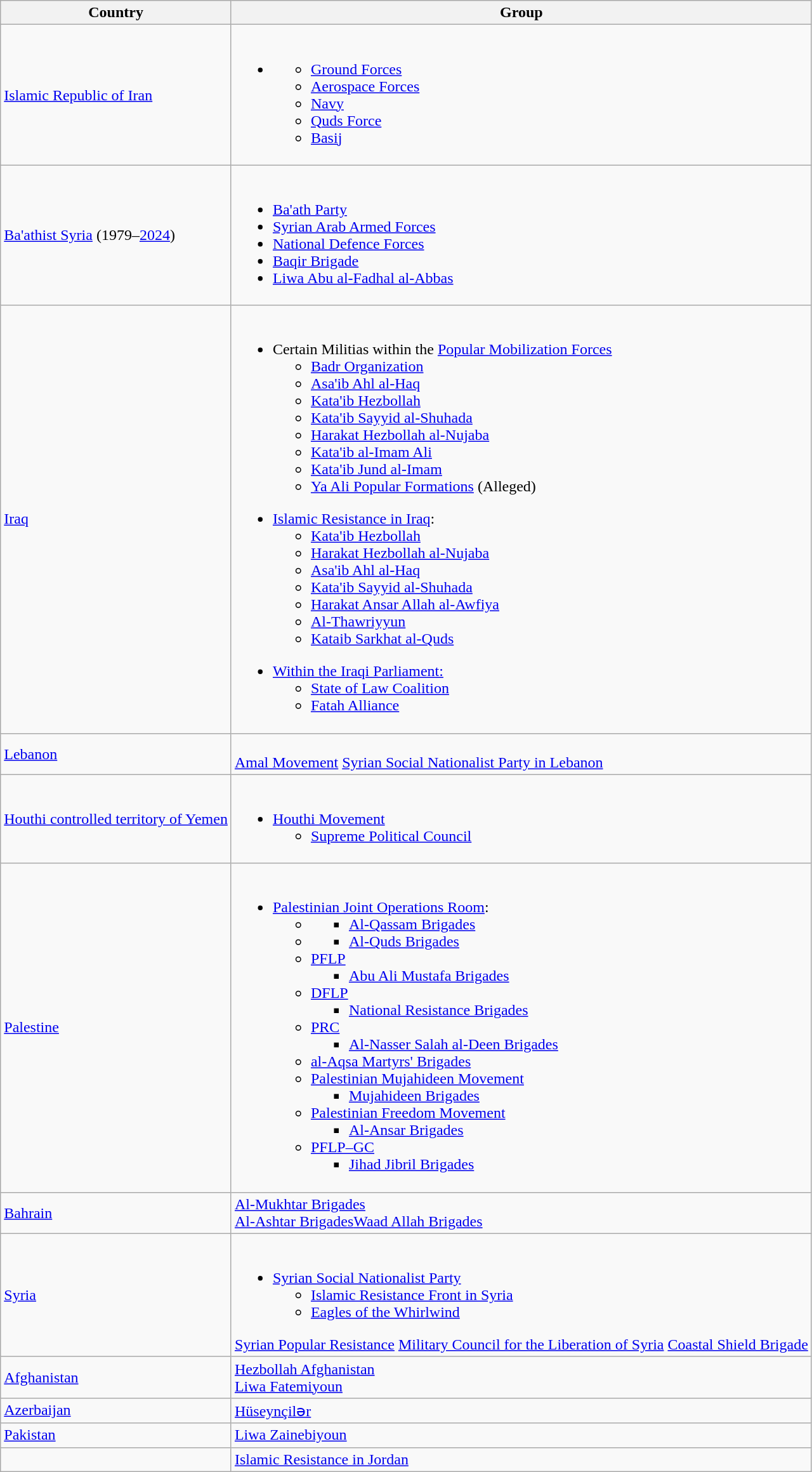<table class="wikitable">
<tr>
<th>Country</th>
<th>Group</th>
</tr>
<tr>
<td> <a href='#'>Islamic Republic of Iran</a></td>
<td><br><ul><li><ul><li> <a href='#'>Ground Forces</a></li><li> <a href='#'>Aerospace Forces</a></li><li> <a href='#'>Navy</a></li><li> <a href='#'>Quds Force</a></li><li> <a href='#'>Basij</a></li></ul></li></ul></td>
</tr>
<tr>
<td> <a href='#'>Ba'athist Syria</a> (1979–<a href='#'>2024</a>)</td>
<td><br><ul><li> <a href='#'>Ba'ath Party</a></li><li> <a href='#'>Syrian Arab Armed Forces</a></li><li> <a href='#'>National Defence Forces</a></li><li> <a href='#'>Baqir Brigade</a></li><li> <a href='#'>Liwa Abu al-Fadhal al-Abbas</a></li></ul></td>
</tr>
<tr>
<td> <a href='#'>Iraq</a></td>
<td><br><ul><li> Certain Militias within the <a href='#'>Popular Mobilization Forces</a><ul><li> <a href='#'>Badr Organization</a></li><li> <a href='#'>Asa'ib Ahl al-Haq</a></li><li> <a href='#'>Kata'ib Hezbollah</a></li><li> <a href='#'>Kata'ib Sayyid al-Shuhada</a></li><li><a href='#'>Harakat Hezbollah al-Nujaba</a></li><li><a href='#'>Kata'ib al-Imam Ali</a></li><li> <a href='#'>Kata'ib Jund al-Imam</a></li><li> <a href='#'>Ya Ali Popular Formations</a> (Alleged)</li></ul></li></ul><ul><li><a href='#'>Islamic Resistance in Iraq</a>:<ul><li> <a href='#'>Kata'ib Hezbollah</a></li><li><a href='#'>Harakat Hezbollah al-Nujaba</a></li><li> <a href='#'>Asa'ib Ahl al-Haq</a></li><li> <a href='#'>Kata'ib Sayyid al-Shuhada</a></li><li><a href='#'>Harakat Ansar Allah al-Awfiya</a></li><li><a href='#'>Al-Thawriyyun</a></li><li><a href='#'>Kataib Sarkhat al-Quds</a></li></ul></li></ul><ul><li><a href='#'>Within the Iraqi Parliament:</a><ul><li><a href='#'>State of Law Coalition</a></li><li><a href='#'>Fatah Alliance</a></li></ul></li></ul></td>
</tr>
<tr>
<td> <a href='#'>Lebanon</a></td>
<td><br> <a href='#'>Amal Movement</a> <a href='#'>Syrian Social Nationalist Party in Lebanon</a></td>
</tr>
<tr>
<td> <a href='#'>Houthi controlled territory of Yemen</a></td>
<td><br><ul><li> <a href='#'>Houthi Movement</a><ul><li> <a href='#'>Supreme Political Council</a></li></ul></li></ul></td>
</tr>
<tr>
<td> <a href='#'>Palestine</a></td>
<td><br><ul><li><a href='#'>Palestinian Joint Operations Room</a>:<ul><li><ul><li><a href='#'>Al-Qassam Brigades</a></li></ul></li><li><ul><li><a href='#'>Al-Quds Brigades</a></li></ul></li><li> <a href='#'>PFLP</a><ul><li><a href='#'>Abu Ali Mustafa Brigades</a></li></ul></li><li> <a href='#'>DFLP</a><ul><li><a href='#'>National Resistance Brigades</a></li></ul></li><li> <a href='#'>PRC</a><ul><li><a href='#'>Al-Nasser Salah al-Deen Brigades</a></li></ul></li><li> <a href='#'>al-Aqsa Martyrs' Brigades</a></li><li> <a href='#'>Palestinian Mujahideen Movement</a><ul><li><a href='#'>Mujahideen Brigades</a></li></ul></li><li> <a href='#'>Palestinian Freedom Movement</a><ul><li><a href='#'>Al-Ansar Brigades</a></li></ul></li><li> <a href='#'>PFLP–GC</a><ul><li><a href='#'>Jihad Jibril Brigades</a></li></ul></li></ul></li></ul></td>
</tr>
<tr>
<td> <a href='#'>Bahrain</a></td>
<td><a href='#'>Al-Mukhtar Brigades</a><br> <a href='#'>Al-Ashtar Brigades</a><a href='#'>Waad Allah Brigades</a></td>
</tr>
<tr>
<td> <a href='#'>Syria</a></td>
<td><br><ul><li> <a href='#'>Syrian Social Nationalist Party</a><ul><li> <a href='#'>Islamic Resistance Front in Syria</a></li><li> <a href='#'>Eagles of the Whirlwind</a></li></ul></li></ul> <a href='#'>Syrian Popular Resistance</a> <a href='#'>Military Council for the Liberation of Syria</a> <a href='#'>Coastal Shield Brigade</a></td>
</tr>
<tr>
<td> <a href='#'>Afghanistan</a></td>
<td> <a href='#'>Hezbollah Afghanistan</a><br> <a href='#'>Liwa Fatemiyoun</a></td>
</tr>
<tr>
<td> <a href='#'>Azerbaijan</a></td>
<td><a href='#'>Hüseynçilər</a></td>
</tr>
<tr>
<td> <a href='#'>Pakistan</a></td>
<td> <a href='#'>Liwa Zainebiyoun</a></td>
</tr>
<tr>
<td></td>
<td><a href='#'>Islamic Resistance in Jordan</a></td>
</tr>
</table>
